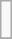<table class="wikitable">
<tr ---->
<td><br></td>
</tr>
<tr ---->
</tr>
</table>
